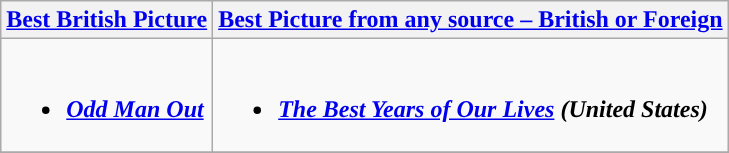<table class="wikitable">
<tr>
<th style="background:"><a href='#'>Best British Picture</a></th>
<th style="background:"><a href='#'>Best Picture from any source – British or Foreign</a></th>
</tr>
<tr>
<td valign="top"><br><ul><li><strong><em><a href='#'>Odd Man Out</a></em></strong></li></ul></td>
<td valign="top"><br><ul><li><strong><em><a href='#'>The Best Years of Our Lives</a><em> (United States)<strong></li></ul></td>
</tr>
<tr>
</tr>
</table>
